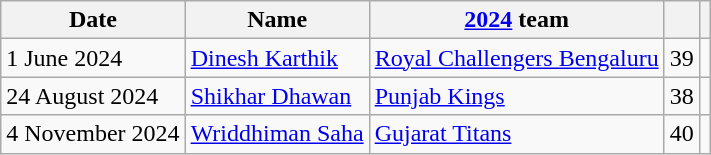<table class="wikitable">
<tr>
<th scope="col">Date</th>
<th scope="col">Name</th>
<th scope="col"><a href='#'>2024</a> team</th>
<th scope="col"></th>
<th scope="col"></th>
</tr>
<tr>
<td>1 June 2024</td>
<td> <a href='#'>Dinesh Karthik</a></td>
<td><a href='#'>Royal Challengers Bengaluru</a></td>
<td>39</td>
<td></td>
</tr>
<tr>
<td>24 August 2024</td>
<td> <a href='#'>Shikhar Dhawan</a></td>
<td><a href='#'>Punjab Kings</a></td>
<td>38</td>
<td></td>
</tr>
<tr>
<td>4 November 2024</td>
<td> <a href='#'>Wriddhiman Saha</a></td>
<td><a href='#'>Gujarat Titans</a></td>
<td>40</td>
<td></td>
</tr>
</table>
